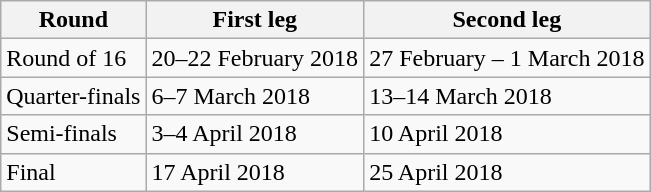<table class="wikitable">
<tr>
<th>Round</th>
<th>First leg</th>
<th>Second leg</th>
</tr>
<tr>
<td>Round of 16</td>
<td>20–22 February 2018</td>
<td>27 February – 1 March 2018</td>
</tr>
<tr>
<td>Quarter-finals</td>
<td>6–7 March 2018</td>
<td>13–14 March 2018</td>
</tr>
<tr>
<td>Semi-finals</td>
<td>3–4 April 2018</td>
<td>10 April 2018</td>
</tr>
<tr>
<td>Final</td>
<td>17 April 2018</td>
<td>25 April 2018</td>
</tr>
</table>
